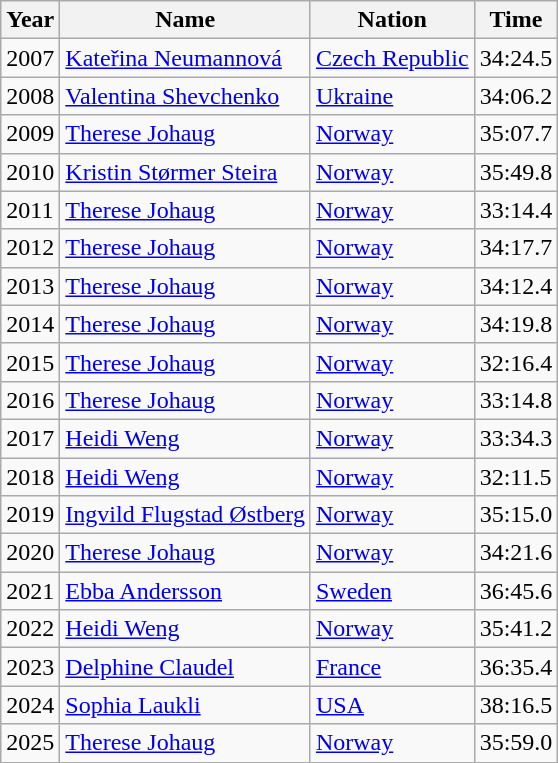<table class="wikitable sortable">
<tr>
<th>Year</th>
<th>Name</th>
<th>Nation</th>
<th>Time</th>
</tr>
<tr>
<td>2007</td>
<td><a href='#'>Kateřina Neumannová</a></td>
<td> <a href='#'>Czech Republic</a></td>
<td>34:24.5</td>
</tr>
<tr>
<td>2008</td>
<td><a href='#'>Valentina Shevchenko</a></td>
<td> <a href='#'>Ukraine</a></td>
<td>34:06.2</td>
</tr>
<tr>
<td>2009</td>
<td><a href='#'>Therese Johaug</a></td>
<td> <a href='#'>Norway</a></td>
<td>35:07.7</td>
</tr>
<tr>
<td>2010</td>
<td><a href='#'>Kristin Størmer Steira</a></td>
<td> <a href='#'>Norway</a></td>
<td>35:49.8</td>
</tr>
<tr>
<td>2011</td>
<td><a href='#'>Therese Johaug</a></td>
<td> <a href='#'>Norway</a></td>
<td>33:14.4</td>
</tr>
<tr>
<td>2012</td>
<td><a href='#'>Therese Johaug</a></td>
<td> <a href='#'>Norway</a></td>
<td>34:17.7</td>
</tr>
<tr>
<td>2013</td>
<td><a href='#'>Therese Johaug</a></td>
<td> <a href='#'>Norway</a></td>
<td>34:12.4</td>
</tr>
<tr>
<td>2014</td>
<td><a href='#'>Therese Johaug</a></td>
<td> <a href='#'>Norway</a></td>
<td>34:19.8</td>
</tr>
<tr>
<td>2015</td>
<td><a href='#'>Therese Johaug</a></td>
<td> <a href='#'>Norway</a></td>
<td>32:16.4</td>
</tr>
<tr>
<td>2016</td>
<td><a href='#'>Therese Johaug</a></td>
<td> <a href='#'>Norway</a></td>
<td>33:14.8</td>
</tr>
<tr>
<td>2017</td>
<td><a href='#'>Heidi Weng</a></td>
<td> <a href='#'>Norway</a></td>
<td>33:34.3</td>
</tr>
<tr>
<td>2018</td>
<td><a href='#'>Heidi Weng</a></td>
<td> <a href='#'>Norway</a></td>
<td>32:11.5</td>
</tr>
<tr>
<td>2019</td>
<td><a href='#'>Ingvild Flugstad Østberg</a></td>
<td> <a href='#'>Norway</a></td>
<td>35:15.0</td>
</tr>
<tr>
<td>2020</td>
<td><a href='#'>Therese Johaug</a></td>
<td> <a href='#'>Norway</a></td>
<td>34:21.6</td>
</tr>
<tr>
<td>2021</td>
<td><a href='#'>Ebba Andersson</a></td>
<td> <a href='#'>Sweden</a></td>
<td>36:45.6</td>
</tr>
<tr>
<td>2022</td>
<td><a href='#'>Heidi Weng</a></td>
<td> <a href='#'>Norway</a></td>
<td>35:41.2</td>
</tr>
<tr>
<td>2023</td>
<td><a href='#'>Delphine Claudel</a></td>
<td> <a href='#'>France</a></td>
<td>36:35.4</td>
</tr>
<tr>
<td>2024</td>
<td><a href='#'>Sophia Laukli</a></td>
<td> <a href='#'>USA</a></td>
<td>38:16.5</td>
</tr>
<tr>
<td>2025</td>
<td><a href='#'>Therese Johaug</a></td>
<td> <a href='#'>Norway</a></td>
<td>35:59.0</td>
</tr>
</table>
